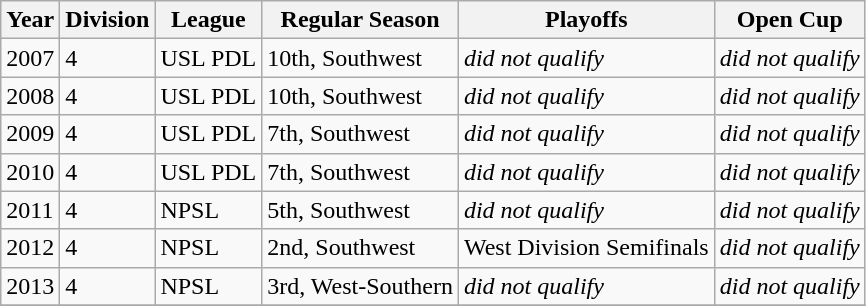<table class="wikitable">
<tr>
<th>Year</th>
<th>Division</th>
<th>League</th>
<th>Regular Season</th>
<th>Playoffs</th>
<th>Open Cup</th>
</tr>
<tr>
<td>2007</td>
<td>4</td>
<td>USL PDL</td>
<td>10th, Southwest</td>
<td><em>did not qualify</em></td>
<td><em>did not qualify</em></td>
</tr>
<tr>
<td>2008</td>
<td>4</td>
<td>USL PDL</td>
<td>10th, Southwest</td>
<td><em>did not qualify</em></td>
<td><em>did not qualify</em></td>
</tr>
<tr>
<td>2009</td>
<td>4</td>
<td>USL PDL</td>
<td>7th, Southwest</td>
<td><em>did not qualify</em></td>
<td><em>did not qualify</em></td>
</tr>
<tr>
<td>2010</td>
<td>4</td>
<td>USL PDL</td>
<td>7th, Southwest</td>
<td><em>did not qualify</em></td>
<td><em>did not qualify</em></td>
</tr>
<tr>
<td>2011</td>
<td>4</td>
<td>NPSL</td>
<td>5th, Southwest</td>
<td><em>did not qualify</em></td>
<td><em>did not qualify</em></td>
</tr>
<tr>
<td>2012</td>
<td>4</td>
<td>NPSL</td>
<td>2nd, Southwest</td>
<td>West Division Semifinals</td>
<td><em>did not qualify</em></td>
</tr>
<tr>
<td>2013</td>
<td>4</td>
<td>NPSL</td>
<td>3rd, West-Southern</td>
<td><em>did not qualify</em></td>
<td><em>did not qualify</em></td>
</tr>
<tr>
</tr>
</table>
